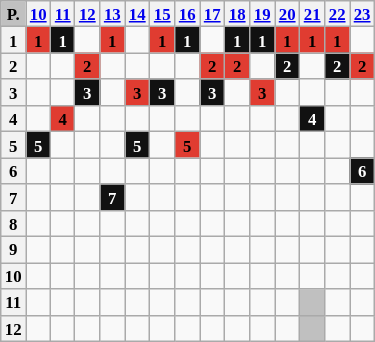<table class="wikitable" style="text-align: center; font-size:70%">
<tr>
<th style="background:#c0c0c0">P.</th>
<th><strong><a href='#'>10</a></strong></th>
<th><strong><a href='#'>11</a></strong></th>
<th><strong><a href='#'>12</a></strong></th>
<th><strong><a href='#'>13</a></strong></th>
<th><strong><a href='#'>14</a></strong></th>
<th><strong><a href='#'>15</a></strong></th>
<th><strong><a href='#'>16</a></strong></th>
<th><strong><a href='#'>17</a></strong></th>
<th><strong><a href='#'>18</a></strong></th>
<th><strong><a href='#'>19</a></strong></th>
<th><strong><a href='#'>20</a></strong></th>
<th><strong><a href='#'>21</a></strong></th>
<th><strong><a href='#'>22</a></strong></th>
<th><strong><a href='#'>23</a></strong></th>
</tr>
<tr>
<th>1</th>
<td style="background-color:#E03C31; color:#navy;"><strong>1</strong></td>
<td style="background-color:#111111; color:#FFFFFF;"><strong>1</strong></td>
<td></td>
<td style="background-color:#E03C31; color:#navy;"><strong>1</strong></td>
<td></td>
<td style="background-color:#E03C31; color:#navy;"><strong>1</strong></td>
<td style="background-color:#111111; color:#FFFFFF;"><strong>1</strong></td>
<td></td>
<td style="background-color:#111111; color:#FFFFFF;"><strong>1</strong></td>
<td style="background-color:#111111; color:#FFFFFF;"><strong>1</strong></td>
<td style="background-color:#E03C31; color:#navy;"><strong>1</strong></td>
<td style="background-color:#E03C31; color:#navy;"><strong>1</strong></td>
<td style="background-color:#E03C31; color:#navy;"><strong>1</strong></td>
<td></td>
</tr>
<tr>
<th>2</th>
<td></td>
<td></td>
<td style="background-color:#E03C31; color:#navy;"><strong>2</strong></td>
<td></td>
<td></td>
<td></td>
<td></td>
<td style="background-color:#E03C31; color:#navy;"><strong>2</strong></td>
<td style="background-color:#E03C31; color:#navy;"><strong>2</strong></td>
<td></td>
<td style="background-color:#111111; color:#FFFFFF;"><strong>2</strong></td>
<td></td>
<td style="background-color:#111111; color:#FFFFFF;"><strong>2</strong></td>
<td style="background-color:#E03C31; color:#navy;"><strong>2</strong></td>
</tr>
<tr>
<th>3</th>
<td></td>
<td></td>
<td style="background-color:#111111; color:#FFFFFF;"><strong>3</strong></td>
<td></td>
<td style="background-color:#E03C31; color:#navy;"><strong>3</strong></td>
<td style="background-color:#111111; color:#FFFFFF;"><strong>3</strong></td>
<td></td>
<td style="background-color:#111111; color:#FFFFFF;"><strong>3</strong></td>
<td></td>
<td style="background-color:#E03C31; color:#navy;"><strong>3</strong></td>
<td></td>
<td></td>
<td></td>
<td></td>
</tr>
<tr>
<th>4</th>
<td></td>
<td style="background-color:#E03C31; color:#navy;"><strong>4</strong></td>
<td></td>
<td></td>
<td></td>
<td></td>
<td></td>
<td></td>
<td></td>
<td></td>
<td></td>
<td style="background-color:#111111; color:#FFFFFF;"><strong>4</strong></td>
<td></td>
<td></td>
</tr>
<tr>
<th>5</th>
<td style="background-color:#111111; color:#FFFFFF;"><strong>5</strong></td>
<td></td>
<td></td>
<td></td>
<td style="background-color:#111111; color:#FFFFFF;"><strong>5</strong></td>
<td></td>
<td style="background-color:#E03C31; color:#navy;"><strong>5</strong></td>
<td></td>
<td></td>
<td></td>
<td></td>
<td></td>
<td></td>
<td></td>
</tr>
<tr>
<th>6</th>
<td></td>
<td></td>
<td></td>
<td></td>
<td></td>
<td></td>
<td></td>
<td></td>
<td></td>
<td></td>
<td></td>
<td></td>
<td></td>
<td style="background-color:#111111; color:#FFFFFF;"><strong>6</strong></td>
</tr>
<tr>
<th>7</th>
<td></td>
<td></td>
<td></td>
<td style="background-color:#111111; color:#FFFFFF;"><strong>7</strong></td>
<td></td>
<td></td>
<td></td>
<td></td>
<td></td>
<td></td>
<td></td>
<td></td>
<td></td>
<td></td>
</tr>
<tr>
<th>8</th>
<td></td>
<td></td>
<td></td>
<td></td>
<td></td>
<td></td>
<td></td>
<td></td>
<td></td>
<td></td>
<td></td>
<td></td>
<td></td>
<td></td>
</tr>
<tr>
<th>9</th>
<td></td>
<td></td>
<td></td>
<td></td>
<td></td>
<td></td>
<td></td>
<td></td>
<td></td>
<td></td>
<td></td>
<td></td>
<td></td>
<td></td>
</tr>
<tr>
<th>10</th>
<td></td>
<td></td>
<td></td>
<td></td>
<td></td>
<td></td>
<td></td>
<td></td>
<td></td>
<td></td>
<td></td>
<td></td>
<td></td>
<td></td>
</tr>
<tr>
<th>11</th>
<td></td>
<td></td>
<td></td>
<td></td>
<td></td>
<td></td>
<td></td>
<td></td>
<td></td>
<td></td>
<td></td>
<td style="background:#c0c0c0"></td>
<td></td>
<td></td>
</tr>
<tr>
<th>12</th>
<td></td>
<td></td>
<td></td>
<td></td>
<td></td>
<td></td>
<td></td>
<td></td>
<td></td>
<td></td>
<td></td>
<td style="background:#c0c0c0"></td>
<td></td>
<td></td>
</tr>
</table>
